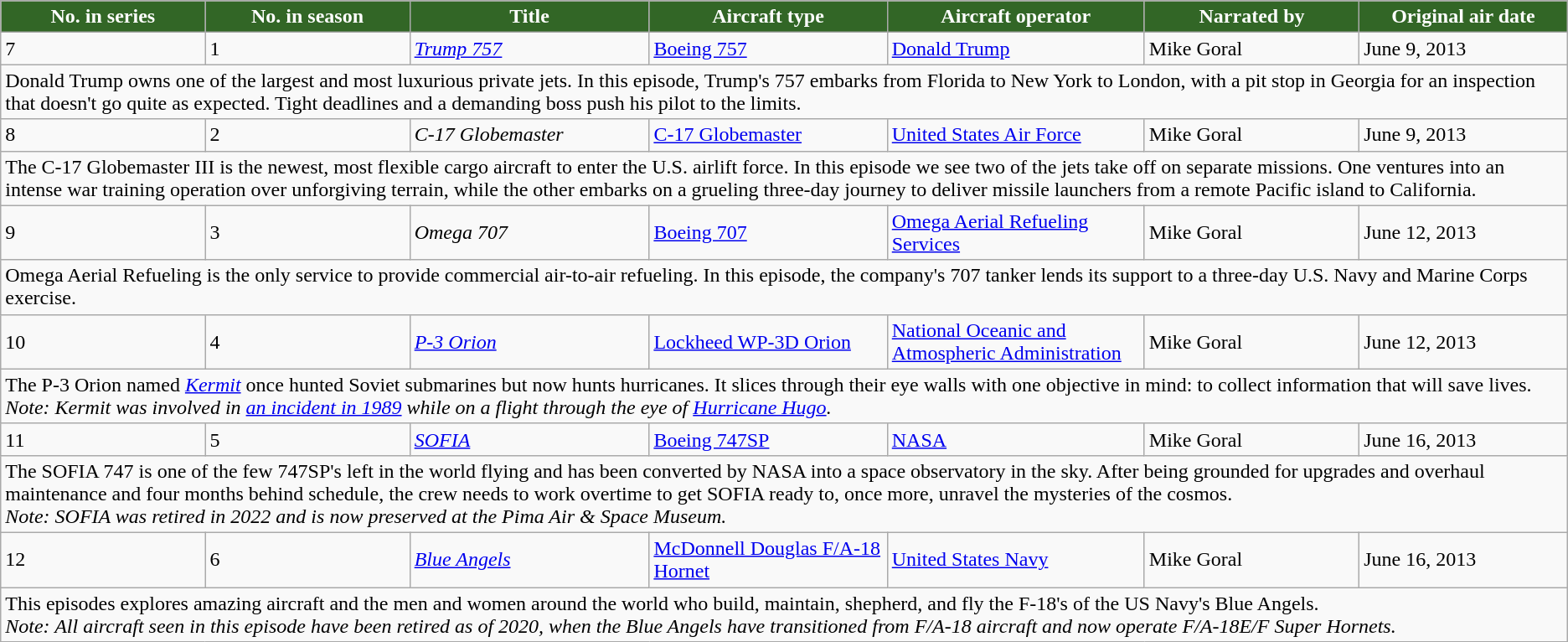<table class="wikitable">
<tr>
<th scope="col" style="background-color: #326626; color: #ffffff;" width="5%">No. in series</th>
<th scope="col" style="background-color: #326626; color: #ffffff;" width="5%">No. in season</th>
<th scope="col" style="background-color: #326626; color: #ffffff;" width="5%">Title</th>
<th scope="col" style="background-color: #326626; color: #ffffff;" width="5%">Aircraft type</th>
<th scope="col" style="background-color: #326626; color: #ffffff;" width="5%">Aircraft operator</th>
<th scope="col" style="background-color: #326626; color: #ffffff;" width="5%">Narrated by</th>
<th scope="col" style="background-color: #326626; color: #ffffff;" width="5%">Original air date</th>
</tr>
<tr>
<td>7</td>
<td>1</td>
<td><a href='#'><em>Trump 757</em></a></td>
<td><a href='#'>Boeing 757</a></td>
<td><a href='#'>Donald Trump</a></td>
<td>Mike Goral</td>
<td>June 9, 2013</td>
</tr>
<tr>
<td colspan="7">Donald Trump owns one of the largest and most luxurious private jets. In this episode, Trump's 757 embarks from Florida to New York to London, with a pit stop in Georgia for an inspection that doesn't go quite as expected. Tight deadlines and a demanding boss push his pilot to the limits.</td>
</tr>
<tr>
<td>8</td>
<td>2</td>
<td><em>C-17 Globemaster</em></td>
<td><a href='#'>C-17 Globemaster</a></td>
<td><a href='#'>United States Air Force</a></td>
<td>Mike Goral</td>
<td>June 9, 2013</td>
</tr>
<tr>
<td colspan="7">The C-17 Globemaster III is the newest, most flexible cargo aircraft to enter the U.S. airlift force. In this episode we see two of the jets take off on separate missions. One ventures into an intense war training operation over unforgiving terrain, while the other embarks on a grueling three-day journey to deliver missile launchers from a remote Pacific island to California.</td>
</tr>
<tr>
<td>9</td>
<td>3</td>
<td><em>Omega 707</em></td>
<td><a href='#'>Boeing 707</a></td>
<td><a href='#'>Omega Aerial Refueling Services</a></td>
<td>Mike Goral</td>
<td>June 12, 2013</td>
</tr>
<tr>
<td colspan="7">Omega Aerial Refueling is the only service to provide commercial air-to-air refueling. In this episode, the company's 707 tanker lends its support to a three-day U.S. Navy and Marine Corps exercise.</td>
</tr>
<tr>
<td>10</td>
<td>4</td>
<td><a href='#'><em>P-3 Orion</em></a></td>
<td><a href='#'>Lockheed WP-3D Orion</a></td>
<td><a href='#'>National Oceanic and Atmospheric Administration</a></td>
<td>Mike Goral</td>
<td>June 12, 2013</td>
</tr>
<tr>
<td colspan="7">The P-3 Orion named <em><a href='#'>Kermit</a></em> once hunted Soviet submarines but now hunts hurricanes. It slices through their eye walls with one objective in mind: to collect information that will save lives.<br><em>Note: Kermit was involved in <a href='#'>an incident in 1989</a> while on a flight through the eye of <a href='#'>Hurricane Hugo</a>.</em></td>
</tr>
<tr>
<td>11</td>
<td>5</td>
<td><a href='#'><em>SOFIA</em></a></td>
<td><a href='#'>Boeing 747SP</a></td>
<td><a href='#'>NASA</a></td>
<td>Mike Goral</td>
<td>June 16, 2013</td>
</tr>
<tr>
<td colspan="7">The SOFIA 747 is one of the few 747SP's left in the world flying and has been converted by NASA into a space observatory in the sky. After being grounded for upgrades and overhaul maintenance and four months behind schedule, the crew needs to work overtime to get SOFIA ready to, once more, unravel the mysteries of the cosmos.<br><em>Note: SOFIA was retired in 2022 and is now preserved at the Pima Air & Space Museum.</em></td>
</tr>
<tr>
<td>12</td>
<td>6</td>
<td><em><a href='#'>Blue Angels</a></em></td>
<td><a href='#'>McDonnell Douglas F/A-18 Hornet</a></td>
<td><a href='#'>United States Navy</a></td>
<td>Mike Goral</td>
<td>June 16, 2013</td>
</tr>
<tr>
<td colspan="7">This episodes explores amazing aircraft and the men and women around the world who build, maintain, shepherd, and fly the F-18's of the US Navy's Blue Angels.<br><em>Note: All aircraft seen in this episode have been retired as of 2020, when the Blue Angels have transitioned from F/A-18 aircraft and now operate F/A-18E/F Super Hornets.</em></td>
</tr>
</table>
